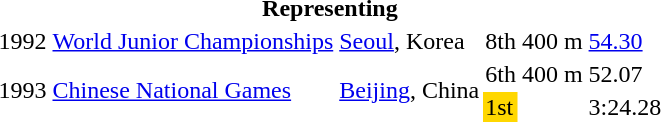<table>
<tr>
<th colspan="6">Representing </th>
</tr>
<tr>
<td>1992</td>
<td><a href='#'>World Junior Championships</a></td>
<td><a href='#'>Seoul</a>, Korea</td>
<td>8th</td>
<td>400 m</td>
<td><a href='#'>54.30</a></td>
</tr>
<tr>
<td rowspan=2>1993</td>
<td rowspan=2><a href='#'>Chinese National Games</a></td>
<td rowspan=2><a href='#'>Beijing</a>, China</td>
<td>6th</td>
<td>400 m</td>
<td>52.07</td>
</tr>
<tr>
<td bgcolor="gold">1st</td>
<td></td>
<td>3:24.28</td>
</tr>
</table>
